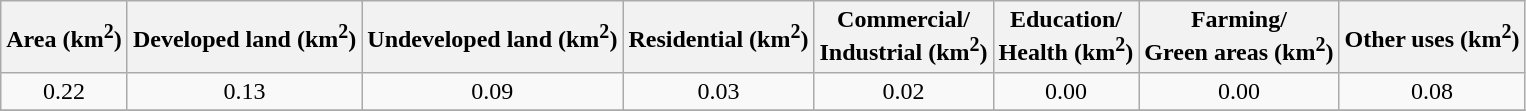<table class="wikitable" style="text-align: center;">
<tr>
<th>Area (km<sup>2</sup>)</th>
<th>Developed land (km<sup>2</sup>)</th>
<th>Undeveloped land (km<sup>2</sup>)</th>
<th>Residential (km<sup>2</sup>)</th>
<th>Commercial/<br> Industrial (km<sup>2</sup>)</th>
<th>Education/<br> Health (km<sup>2</sup>)</th>
<th>Farming/<br> Green areas (km<sup>2</sup>)</th>
<th>Other uses (km<sup>2</sup>)</th>
</tr>
<tr>
<td>0.22</td>
<td>0.13</td>
<td>0.09</td>
<td>0.03</td>
<td>0.02</td>
<td>0.00</td>
<td>0.00</td>
<td>0.08</td>
</tr>
<tr>
</tr>
</table>
